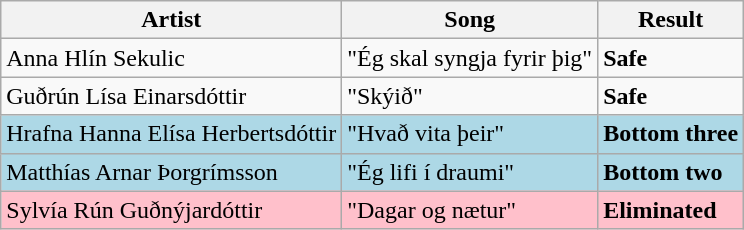<table class=wikitable>
<tr>
<th>Artist</th>
<th>Song</th>
<th>Result</th>
</tr>
<tr>
<td>Anna Hlín Sekulic</td>
<td>"Ég skal syngja fyrir þig"</td>
<td><strong>Safe</strong></td>
</tr>
<tr>
<td>Guðrún Lísa Einarsdóttir</td>
<td>"Skýið"</td>
<td><strong>Safe</strong></td>
</tr>
<tr style="background:lightblue;">
<td>Hrafna Hanna Elísa Herbertsdóttir</td>
<td>"Hvað vita þeir"</td>
<td><strong>Bottom three</strong></td>
</tr>
<tr style="background:lightblue;">
<td>Matthías Arnar Þorgrímsson</td>
<td>"Ég lifi í draumi"</td>
<td><strong>Bottom two</strong></td>
</tr>
<tr style="background:pink;">
<td>Sylvía Rún Guðnýjardóttir</td>
<td>"Dagar og nætur"</td>
<td><strong>Eliminated</strong></td>
</tr>
</table>
